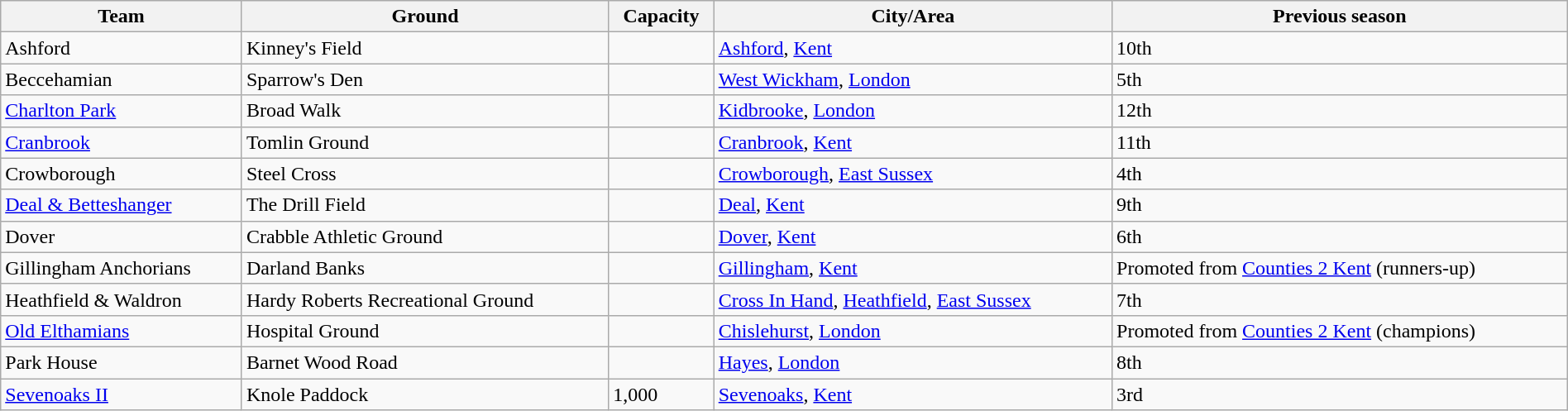<table class="wikitable sortable" width=100%>
<tr>
<th>Team</th>
<th>Ground</th>
<th>Capacity</th>
<th>City/Area</th>
<th>Previous season</th>
</tr>
<tr>
<td>Ashford</td>
<td>Kinney's Field</td>
<td></td>
<td><a href='#'>Ashford</a>, <a href='#'>Kent</a></td>
<td>10th</td>
</tr>
<tr>
<td>Beccehamian</td>
<td>Sparrow's Den</td>
<td></td>
<td><a href='#'>West Wickham</a>, <a href='#'>London</a></td>
<td>5th</td>
</tr>
<tr>
<td><a href='#'>Charlton Park</a></td>
<td>Broad Walk</td>
<td></td>
<td><a href='#'>Kidbrooke</a>, <a href='#'>London</a></td>
<td>12th</td>
</tr>
<tr>
<td><a href='#'>Cranbrook</a></td>
<td>Tomlin Ground</td>
<td></td>
<td><a href='#'>Cranbrook</a>, <a href='#'>Kent</a></td>
<td>11th</td>
</tr>
<tr>
<td>Crowborough</td>
<td>Steel Cross</td>
<td></td>
<td><a href='#'>Crowborough</a>, <a href='#'>East Sussex</a></td>
<td>4th</td>
</tr>
<tr>
<td><a href='#'>Deal & Betteshanger</a></td>
<td>The Drill Field</td>
<td></td>
<td><a href='#'>Deal</a>, <a href='#'>Kent</a></td>
<td>9th</td>
</tr>
<tr>
<td>Dover</td>
<td>Crabble Athletic Ground</td>
<td></td>
<td><a href='#'>Dover</a>, <a href='#'>Kent</a></td>
<td>6th</td>
</tr>
<tr>
<td>Gillingham Anchorians</td>
<td>Darland Banks</td>
<td></td>
<td><a href='#'>Gillingham</a>, <a href='#'>Kent</a></td>
<td>Promoted from <a href='#'>Counties 2 Kent</a> (runners-up)</td>
</tr>
<tr>
<td>Heathfield & Waldron</td>
<td>Hardy Roberts Recreational Ground</td>
<td></td>
<td><a href='#'>Cross In Hand</a>, <a href='#'>Heathfield</a>, <a href='#'>East Sussex</a></td>
<td>7th</td>
</tr>
<tr>
<td><a href='#'>Old Elthamians</a></td>
<td>Hospital Ground</td>
<td></td>
<td><a href='#'>Chislehurst</a>, <a href='#'>London</a></td>
<td>Promoted from <a href='#'>Counties 2 Kent</a> (champions)</td>
</tr>
<tr>
<td>Park House</td>
<td>Barnet Wood Road</td>
<td></td>
<td><a href='#'>Hayes</a>, <a href='#'>London</a></td>
<td>8th</td>
</tr>
<tr>
<td><a href='#'>Sevenoaks II</a></td>
<td>Knole Paddock</td>
<td>1,000</td>
<td><a href='#'>Sevenoaks</a>, <a href='#'>Kent</a></td>
<td>3rd</td>
</tr>
</table>
